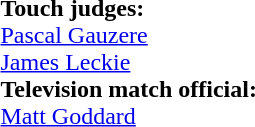<table width=100% style="font-size: 100%">
<tr>
<td><br><strong>Touch judges:</strong>
<br> <a href='#'>Pascal Gauzere</a>
<br> <a href='#'>James Leckie</a>
<br><strong>Television match official:</strong>
<br> <a href='#'>Matt Goddard</a></td>
</tr>
</table>
